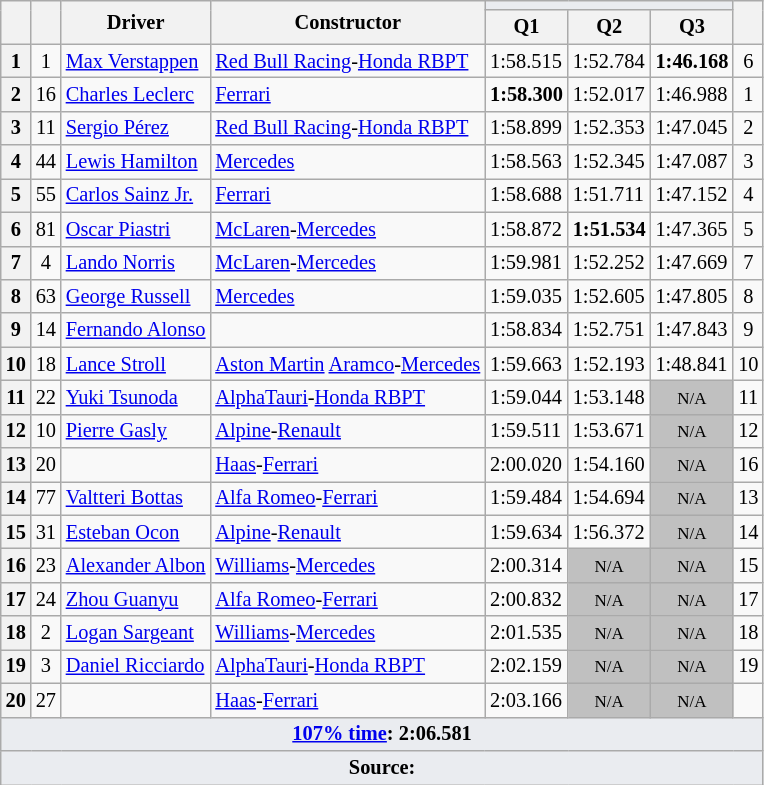<table class="wikitable sortable" style="font-size: 85%;">
<tr>
<th rowspan="2"></th>
<th rowspan="2"></th>
<th rowspan="2">Driver</th>
<th rowspan="2">Constructor</th>
<th colspan="3" style="background:#eaecf0; text-align:center;"></th>
<th rowspan="2"></th>
</tr>
<tr>
<th scope="col">Q1</th>
<th scope="col">Q2</th>
<th scope="col">Q3</th>
</tr>
<tr>
<th scope="row">1</th>
<td align="center">1</td>
<td data-sort-value="ver"> <a href='#'>Max Verstappen</a></td>
<td><a href='#'>Red Bull Racing</a>-<a href='#'>Honda RBPT</a></td>
<td>1:58.515</td>
<td>1:52.784</td>
<td><strong>1:46.168</strong></td>
<td align="center">6</td>
</tr>
<tr>
<th scope="row">2</th>
<td align="center">16</td>
<td data-sort-value="lec"> <a href='#'>Charles Leclerc</a></td>
<td><a href='#'>Ferrari</a></td>
<td><strong>1:58.300</strong></td>
<td>1:52.017</td>
<td>1:46.988</td>
<td align="center">1</td>
</tr>
<tr>
<th scope="row">3</th>
<td align="center">11</td>
<td data-sort-value="per"> <a href='#'>Sergio Pérez</a></td>
<td><a href='#'>Red Bull Racing</a>-<a href='#'>Honda RBPT</a></td>
<td>1:58.899</td>
<td>1:52.353</td>
<td>1:47.045</td>
<td align="center">2</td>
</tr>
<tr>
<th scope="row">4</th>
<td align="center">44</td>
<td data-sort-value="ham"> <a href='#'>Lewis Hamilton</a></td>
<td><a href='#'>Mercedes</a></td>
<td>1:58.563</td>
<td>1:52.345</td>
<td>1:47.087</td>
<td align="center">3</td>
</tr>
<tr>
<th scope="row">5</th>
<td align="center">55</td>
<td data-sort-value="sai"> <a href='#'>Carlos Sainz Jr.</a></td>
<td><a href='#'>Ferrari</a></td>
<td>1:58.688</td>
<td>1:51.711</td>
<td>1:47.152</td>
<td align="center">4</td>
</tr>
<tr>
<th scope="row">6</th>
<td align="center">81</td>
<td data-sort-value="pia"> <a href='#'>Oscar Piastri</a></td>
<td><a href='#'>McLaren</a>-<a href='#'>Mercedes</a></td>
<td>1:58.872</td>
<td><strong>1:51.534</strong></td>
<td>1:47.365</td>
<td align="center">5</td>
</tr>
<tr>
<th scope="row">7</th>
<td align="center">4</td>
<td data-sort-value="nor"> <a href='#'>Lando Norris</a></td>
<td><a href='#'>McLaren</a>-<a href='#'>Mercedes</a></td>
<td>1:59.981</td>
<td>1:52.252</td>
<td>1:47.669</td>
<td align="center">7</td>
</tr>
<tr>
<th scope="row">8</th>
<td align="center">63</td>
<td data-sort-value="rus"> <a href='#'>George Russell</a></td>
<td><a href='#'>Mercedes</a></td>
<td>1:59.035</td>
<td>1:52.605</td>
<td>1:47.805</td>
<td align="center">8</td>
</tr>
<tr>
<th scope="row">9</th>
<td align="center">14</td>
<td data-sort-value="alo"> <a href='#'>Fernando Alonso</a></td>
<td></td>
<td>1:58.834</td>
<td>1:52.751</td>
<td>1:47.843</td>
<td align="center">9</td>
</tr>
<tr>
<th scope="row">10</th>
<td align="center">18</td>
<td data-sort-value="str"> <a href='#'>Lance Stroll</a></td>
<td><a href='#'>Aston Martin</a> <a href='#'>Aramco</a>-<a href='#'>Mercedes</a></td>
<td>1:59.663</td>
<td>1:52.193</td>
<td>1:48.841</td>
<td align="center">10</td>
</tr>
<tr>
<th scope="row">11</th>
<td align="center">22</td>
<td data-sort-value="tsu"> <a href='#'>Yuki Tsunoda</a></td>
<td><a href='#'>AlphaTauri</a>-<a href='#'>Honda RBPT</a></td>
<td>1:59.044</td>
<td>1:53.148</td>
<td data-sort-value="11" align="center" style="background: silver"><small>N/A</small></td>
<td align="center">11</td>
</tr>
<tr>
<th scope="row">12</th>
<td align="center">10</td>
<td data-sort-value="gas"> <a href='#'>Pierre Gasly</a></td>
<td><a href='#'>Alpine</a>-<a href='#'>Renault</a></td>
<td>1:59.511</td>
<td>1:53.671</td>
<td data-sort-value="12" align="center" style="background: silver"><small>N/A</small></td>
<td align="center">12</td>
</tr>
<tr>
<th scope="row">13</th>
<td align="center">20</td>
<td data-sort-value="mag"></td>
<td><a href='#'>Haas</a>-<a href='#'>Ferrari</a></td>
<td>2:00.020</td>
<td>1:54.160</td>
<td data-sort-value="13" align="center" style="background: silver"><small>N/A</small></td>
<td align="center">16</td>
</tr>
<tr>
<th scope="row">14</th>
<td align="center">77</td>
<td data-sort-value="bot"> <a href='#'>Valtteri Bottas</a></td>
<td><a href='#'>Alfa Romeo</a>-<a href='#'>Ferrari</a></td>
<td>1:59.484</td>
<td>1:54.694</td>
<td data-sort-value="14" align="center" style="background: silver"><small>N/A</small></td>
<td align="center">13</td>
</tr>
<tr>
<th scope="row">15</th>
<td align="center">31</td>
<td data-sort-value="oco"> <a href='#'>Esteban Ocon</a></td>
<td><a href='#'>Alpine</a>-<a href='#'>Renault</a></td>
<td>1:59.634</td>
<td>1:56.372</td>
<td data-sort-value="15" align="center" style="background: silver"><small>N/A</small></td>
<td align="center">14</td>
</tr>
<tr>
<th scope="row">16</th>
<td align="center">23</td>
<td data-sort-value="alb"> <a href='#'>Alexander Albon</a></td>
<td><a href='#'>Williams</a>-<a href='#'>Mercedes</a></td>
<td>2:00.314</td>
<td data-sort-value="16" align="center" style="background: silver"><small>N/A</small></td>
<td data-sort-value="16" align="center" style="background: silver"><small>N/A</small></td>
<td align="center">15</td>
</tr>
<tr>
<th scope="row">17</th>
<td align="center">24</td>
<td data-sort-value="zho"> <a href='#'>Zhou Guanyu</a></td>
<td><a href='#'>Alfa Romeo</a>-<a href='#'>Ferrari</a></td>
<td>2:00.832</td>
<td data-sort-value="17" align="center" style="background: silver"><small>N/A</small></td>
<td data-sort-value="17" align="center" style="background: silver"><small>N/A</small></td>
<td align="center">17</td>
</tr>
<tr>
<th scope="row">18</th>
<td align="center">2</td>
<td data-sort-value="sar"> <a href='#'>Logan Sargeant</a></td>
<td><a href='#'>Williams</a>-<a href='#'>Mercedes</a></td>
<td>2:01.535</td>
<td data-sort-value="18" align="center" style="background: silver"><small>N/A</small></td>
<td data-sort-value="18" align="center" style="background: silver"><small>N/A</small></td>
<td align="center">18</td>
</tr>
<tr>
<th scope="row">19</th>
<td align="center">3</td>
<td data-sort-value="ric"> <a href='#'>Daniel Ricciardo</a></td>
<td><a href='#'>AlphaTauri</a>-<a href='#'>Honda RBPT</a></td>
<td>2:02.159</td>
<td data-sort-value="19" align="center" style="background: silver"><small>N/A</small></td>
<td data-sort-value="19" align="center" style="background: silver"><small>N/A</small></td>
<td align="center">19</td>
</tr>
<tr>
<th scope="row">20</th>
<td align="center">27</td>
<td data-sort-value="hul"></td>
<td><a href='#'>Haas</a>-<a href='#'>Ferrari</a></td>
<td>2:03.166</td>
<td data-sort-value="20" align="center" style="background: silver"><small>N/A</small></td>
<td data-sort-value="20" align="center" style="background: silver"><small>N/A</small></td>
<td data-sort-value="20" align="center"></td>
</tr>
<tr class="sortbottom">
<td colspan="8" style="background-color:#eaecf0;text-align:center"><strong><a href='#'>107% time</a>: 2:06.581</strong></td>
</tr>
<tr class="sortbottom">
<td colspan="8" style="background-color:#eaecf0;text-align:center"><strong>Source:</strong></td>
</tr>
</table>
